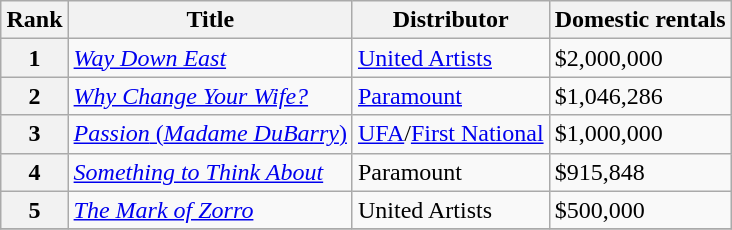<table class="wikitable sortable" style="margin:auto; margin:auto;">
<tr>
<th>Rank</th>
<th>Title</th>
<th>Distributor</th>
<th>Domestic rentals</th>
</tr>
<tr>
<th style="text-align:center;">1</th>
<td><em><a href='#'>Way Down East</a></em></td>
<td><a href='#'>United Artists</a></td>
<td>$2,000,000</td>
</tr>
<tr>
<th style="text-align:center;">2</th>
<td><em><a href='#'>Why Change Your Wife?</a></em></td>
<td><a href='#'>Paramount</a></td>
<td>$1,046,286</td>
</tr>
<tr>
<th style="text-align:center;">3</th>
<td><a href='#'><em>Passion</em> (<em>Madame DuBarry</em>)</a></td>
<td><a href='#'>UFA</a>/<a href='#'>First National</a></td>
<td>$1,000,000</td>
</tr>
<tr>
<th style="text-align:center;">4</th>
<td><em><a href='#'>Something to Think About</a></em></td>
<td>Paramount</td>
<td>$915,848</td>
</tr>
<tr>
<th style="text-align:center;">5</th>
<td><em><a href='#'>The Mark of Zorro</a></em></td>
<td>United Artists</td>
<td>$500,000</td>
</tr>
<tr>
</tr>
</table>
